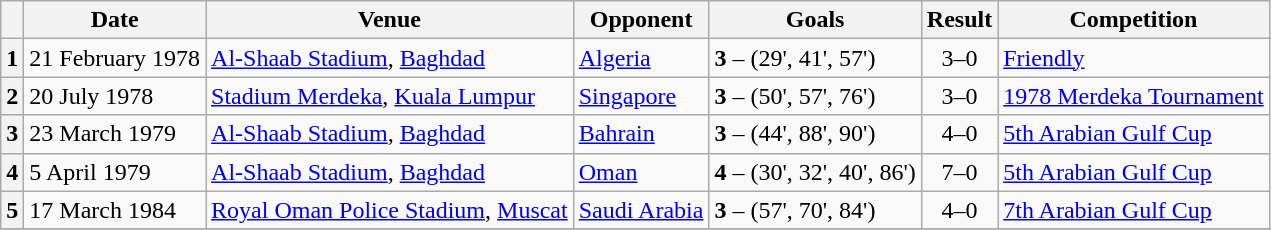<table class="wikitable sortable">
<tr>
<th scope="col"></th>
<th scope="col">Date</th>
<th scope="col">Venue</th>
<th scope="col">Opponent</th>
<th scope="col">Goals</th>
<th scope="col">Result</th>
<th scope="col">Competition</th>
</tr>
<tr>
<th scope="row">1</th>
<td>21 February 1978</td>
<td><a href='#'>Al-Shaab Stadium</a>, <a href='#'>Baghdad</a></td>
<td data-sort-value="Luxembourg"> <a href='#'>Algeria</a></td>
<td data-sort-value="15"><strong>3</strong> – (29', 41', 57')</td>
<td style="text-align: center" data-sort-value="2">3–0</td>
<td><a href='#'>Friendly</a></td>
</tr>
<tr>
<th scope="row">2</th>
<td>20 July 1978</td>
<td><a href='#'>Stadium Merdeka</a>, <a href='#'>Kuala Lumpur</a></td>
<td data-sort-value="Romania"> <a href='#'>Singapore</a></td>
<td data-sort-value="29"><strong>3</strong> – (50', 57', 76')</td>
<td style="text-align: center" data-sort-value="1">3–0</td>
<td><a href='#'>1978 Merdeka Tournament</a></td>
</tr>
<tr>
<th scope="row">3</th>
<td>23 March 1979</td>
<td><a href='#'>Al-Shaab Stadium</a>, <a href='#'>Baghdad</a></td>
<td data-sort-value="Austria"> <a href='#'>Bahrain</a></td>
<td data-sort-value="29"><strong>3</strong> – (44', 88', 90')</td>
<td style="text-align: center" data-sort-value="1">4–0</td>
<td><a href='#'>5th Arabian Gulf Cup</a></td>
</tr>
<tr>
<th scope="row">4</th>
<td>5 April 1979</td>
<td><a href='#'>Al-Shaab Stadium</a>, <a href='#'>Baghdad</a></td>
<td data-sort-value="Austria"> <a href='#'>Oman</a></td>
<td data-sort-value="29"><strong>4</strong> – (30', 32', 40', 86')</td>
<td style="text-align: center" data-sort-value="1">7–0</td>
<td><a href='#'>5th Arabian Gulf Cup</a></td>
</tr>
<tr>
<th scope="row">5</th>
<td>17 March 1984</td>
<td><a href='#'>Royal Oman Police Stadium</a>, <a href='#'>Muscat</a></td>
<td data-sort-value="Austria"> <a href='#'>Saudi Arabia</a></td>
<td data-sort-value="29"><strong>3</strong> – (57', 70', 84')</td>
<td style="text-align: center" data-sort-value="1">4–0</td>
<td><a href='#'>7th Arabian Gulf Cup</a></td>
</tr>
<tr>
</tr>
</table>
